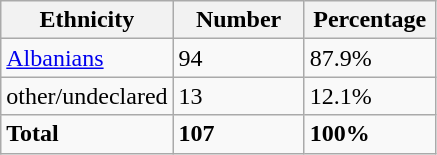<table class="wikitable">
<tr>
<th width="100px">Ethnicity</th>
<th width="80px">Number</th>
<th width="80px">Percentage</th>
</tr>
<tr>
<td><a href='#'>Albanians</a></td>
<td>94</td>
<td>87.9%</td>
</tr>
<tr>
<td>other/undeclared</td>
<td>13</td>
<td>12.1%</td>
</tr>
<tr>
<td><strong>Total</strong></td>
<td><strong>107</strong></td>
<td><strong>100%</strong></td>
</tr>
</table>
